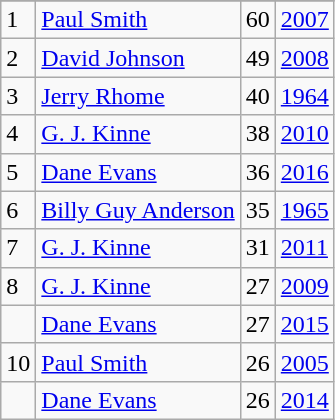<table class="wikitable">
<tr>
</tr>
<tr>
<td>1</td>
<td><a href='#'>Paul Smith</a></td>
<td><abbr>60</abbr></td>
<td><a href='#'>2007</a></td>
</tr>
<tr>
<td>2</td>
<td><a href='#'>David Johnson</a></td>
<td><abbr>49</abbr></td>
<td><a href='#'>2008</a></td>
</tr>
<tr>
<td>3</td>
<td><a href='#'>Jerry Rhome</a></td>
<td><abbr>40</abbr></td>
<td><a href='#'>1964</a></td>
</tr>
<tr>
<td>4</td>
<td><a href='#'>G. J. Kinne</a></td>
<td><abbr>38</abbr></td>
<td><a href='#'>2010</a></td>
</tr>
<tr>
<td>5</td>
<td><a href='#'>Dane Evans</a></td>
<td><abbr>36</abbr></td>
<td><a href='#'>2016</a></td>
</tr>
<tr>
<td>6</td>
<td><a href='#'>Billy Guy Anderson</a></td>
<td><abbr>35</abbr></td>
<td><a href='#'>1965</a></td>
</tr>
<tr>
<td>7</td>
<td><a href='#'>G. J. Kinne</a></td>
<td><abbr>31</abbr></td>
<td><a href='#'>2011</a></td>
</tr>
<tr>
<td>8</td>
<td><a href='#'>G. J. Kinne</a></td>
<td><abbr>27</abbr></td>
<td><a href='#'>2009</a></td>
</tr>
<tr>
<td></td>
<td><a href='#'>Dane Evans</a></td>
<td><abbr>27</abbr></td>
<td><a href='#'>2015</a></td>
</tr>
<tr>
<td>10</td>
<td><a href='#'>Paul Smith</a></td>
<td><abbr>26</abbr></td>
<td><a href='#'>2005</a></td>
</tr>
<tr>
<td></td>
<td><a href='#'>Dane Evans</a></td>
<td><abbr>26</abbr></td>
<td><a href='#'>2014</a></td>
</tr>
</table>
